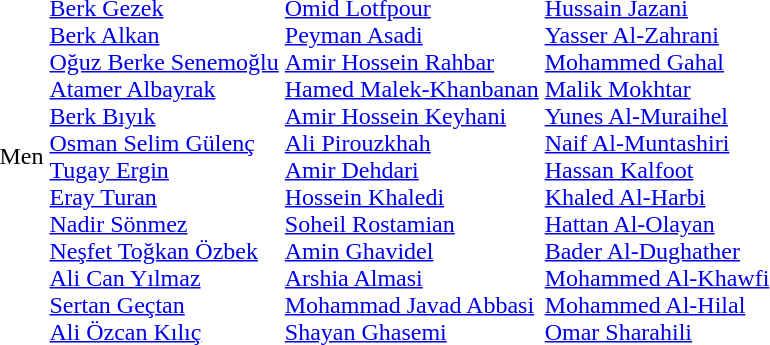<table>
<tr>
<td>Men</td>
<td><br><a href='#'>Berk Gezek</a><br><a href='#'>Berk Alkan</a><br><a href='#'>Oğuz Berke Senemoğlu</a><br><a href='#'>Atamer Albayrak</a><br><a href='#'>Berk Bıyık</a><br><a href='#'>Osman Selim Gülenç</a><br><a href='#'>Tugay Ergin</a><br><a href='#'>Eray Turan</a><br><a href='#'>Nadir Sönmez</a><br><a href='#'>Neşfet Toğkan Özbek</a><br><a href='#'>Ali Can Yılmaz</a><br><a href='#'>Sertan Geçtan</a><br><a href='#'>Ali Özcan Kılıç</a></td>
<td><br><a href='#'>Omid Lotfpour</a><br><a href='#'>Peyman Asadi</a><br><a href='#'>Amir Hossein Rahbar</a><br><a href='#'>Hamed Malek-Khanbanan</a><br><a href='#'>Amir Hossein Keyhani</a><br><a href='#'>Ali Pirouzkhah</a><br><a href='#'>Amir Dehdari</a><br><a href='#'>Hossein Khaledi</a><br><a href='#'>Soheil Rostamian</a><br><a href='#'>Amin Ghavidel</a><br><a href='#'>Arshia Almasi</a><br><a href='#'>Mohammad Javad Abbasi</a><br><a href='#'>Shayan Ghasemi</a></td>
<td><br><a href='#'>Hussain Jazani</a><br><a href='#'>Yasser Al-Zahrani</a><br><a href='#'>Mohammed Gahal</a><br><a href='#'>Malik Mokhtar</a><br><a href='#'>Yunes Al-Muraihel</a><br><a href='#'>Naif Al-Muntashiri</a><br><a href='#'>Hassan Kalfoot</a><br><a href='#'>Khaled Al-Harbi</a><br><a href='#'>Hattan Al-Olayan</a><br><a href='#'>Bader Al-Dughather</a><br><a href='#'>Mohammed Al-Khawfi</a><br><a href='#'>Mohammed Al-Hilal</a><br><a href='#'>Omar Sharahili</a></td>
</tr>
</table>
